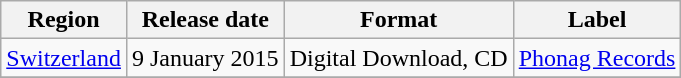<table class="wikitable">
<tr>
<th>Region</th>
<th>Release date</th>
<th>Format</th>
<th>Label</th>
</tr>
<tr>
<td><a href='#'>Switzerland</a></td>
<td>9 January 2015</td>
<td>Digital Download, CD</td>
<td><a href='#'>Phonag Records</a></td>
</tr>
<tr>
</tr>
</table>
